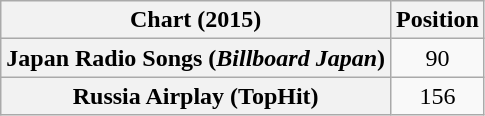<table class="wikitable plainrowheaders" style="text-align:center">
<tr>
<th scope="col">Chart (2015)</th>
<th scope="col">Position</th>
</tr>
<tr>
<th scope="row">Japan Radio Songs (<em>Billboard Japan</em>)</th>
<td>90</td>
</tr>
<tr>
<th scope="row">Russia Airplay (TopHit)</th>
<td>156</td>
</tr>
</table>
